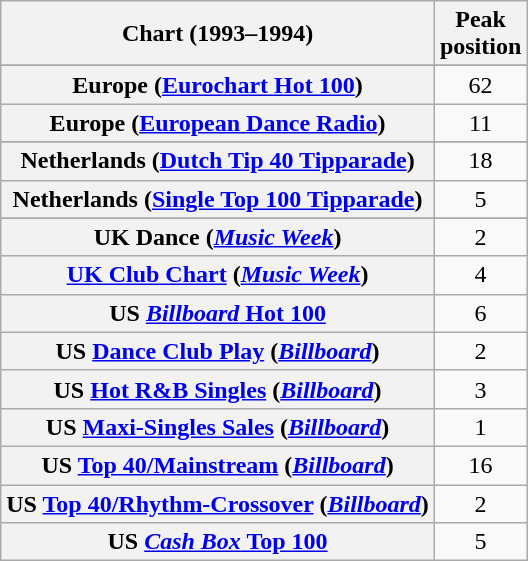<table class="wikitable sortable plainrowheaders" style="text-align:center">
<tr>
<th>Chart (1993–1994)</th>
<th>Peak<br>position</th>
</tr>
<tr>
</tr>
<tr>
</tr>
<tr>
</tr>
<tr>
<th scope="row">Europe (<a href='#'>Eurochart Hot 100</a>)</th>
<td align="center">62</td>
</tr>
<tr>
<th scope="row">Europe (<a href='#'>European Dance Radio</a>)</th>
<td align="center">11</td>
</tr>
<tr>
</tr>
<tr>
</tr>
<tr>
<th scope="row">Netherlands (<a href='#'>Dutch Tip 40 Tipparade</a>)</th>
<td align="center">18</td>
</tr>
<tr>
<th scope="row">Netherlands (<a href='#'>Single Top 100 Tipparade</a>)</th>
<td align="center">5</td>
</tr>
<tr>
</tr>
<tr>
</tr>
<tr>
</tr>
<tr>
<th scope="row">UK Dance (<em><a href='#'>Music Week</a></em>)</th>
<td align="center">2</td>
</tr>
<tr>
<th scope="row"><a href='#'>UK Club Chart</a> (<em><a href='#'>Music Week</a></em>)</th>
<td align="center">4</td>
</tr>
<tr>
<th scope="row">US <a href='#'><em>Billboard</em> Hot 100</a></th>
<td align="center">6</td>
</tr>
<tr>
<th scope="row">US <a href='#'>Dance Club Play</a> (<em><a href='#'>Billboard</a></em>)</th>
<td align="center">2</td>
</tr>
<tr>
<th scope="row">US <a href='#'>Hot R&B Singles</a> (<em><a href='#'>Billboard</a></em>)</th>
<td align="center">3</td>
</tr>
<tr>
<th scope="row">US <a href='#'>Maxi-Singles Sales</a> (<em><a href='#'>Billboard</a></em>)</th>
<td align="center">1</td>
</tr>
<tr>
<th scope="row">US <a href='#'>Top 40/Mainstream</a> (<em><a href='#'>Billboard</a></em>)</th>
<td align="center">16</td>
</tr>
<tr>
<th scope="row">US <a href='#'>Top 40/Rhythm-Crossover</a> (<em><a href='#'>Billboard</a></em>)</th>
<td align="center">2</td>
</tr>
<tr>
<th scope="row">US <a href='#'><em>Cash Box</em> Top 100</a></th>
<td align="center">5</td>
</tr>
</table>
